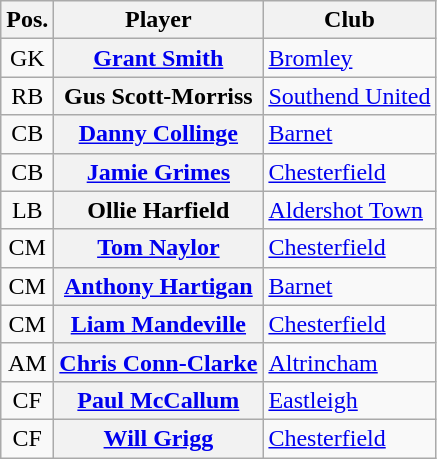<table class="wikitable plainrowheaders" style="text-align: left">
<tr>
<th scope="col">Pos.</th>
<th scope="col">Player</th>
<th scope="col">Club</th>
</tr>
<tr>
<td style="text-align:center">GK</td>
<th scope="row"> <a href='#'>Grant Smith</a></th>
<td><a href='#'>Bromley</a></td>
</tr>
<tr>
<td style="text-align:center">RB</td>
<th scope="row"> Gus Scott-Morriss</th>
<td><a href='#'>Southend United</a></td>
</tr>
<tr>
<td style="text-align:center">CB</td>
<th scope="row"> <a href='#'>Danny Collinge</a></th>
<td><a href='#'>Barnet</a></td>
</tr>
<tr>
<td style="text-align:center">CB</td>
<th scope="row"> <a href='#'>Jamie Grimes</a></th>
<td><a href='#'>Chesterfield</a></td>
</tr>
<tr>
<td style="text-align:center">LB</td>
<th scope="row"> Ollie Harfield</th>
<td><a href='#'>Aldershot Town</a></td>
</tr>
<tr>
<td style="text-align:center">CM</td>
<th scope="row"> <a href='#'>Tom Naylor</a></th>
<td><a href='#'>Chesterfield</a></td>
</tr>
<tr>
<td style="text-align:center">CM</td>
<th scope="row"> <a href='#'>Anthony Hartigan</a></th>
<td><a href='#'>Barnet</a></td>
</tr>
<tr>
<td style="text-align:center">CM</td>
<th scope="row"> <a href='#'>Liam Mandeville</a></th>
<td><a href='#'>Chesterfield</a></td>
</tr>
<tr>
<td style="text-align:center">AM</td>
<th scope="row"> <a href='#'>Chris Conn-Clarke</a></th>
<td><a href='#'>Altrincham</a></td>
</tr>
<tr>
<td style="text-align:center">CF</td>
<th scope="row"> <a href='#'>Paul McCallum</a></th>
<td><a href='#'>Eastleigh</a></td>
</tr>
<tr>
<td style="text-align:center">CF</td>
<th scope="row"> <a href='#'>Will Grigg</a></th>
<td><a href='#'>Chesterfield</a></td>
</tr>
</table>
